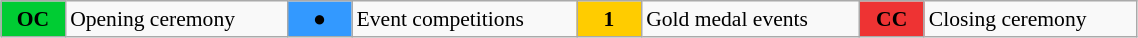<table class="wikitable" style="margin:0.5em auto; font-size:90%; position:relative; width:60%;">
<tr>
<td style="width:2.5em; background:#00cc33; text-align:center"><strong>OC</strong></td>
<td>Opening ceremony</td>
<td style="width:2.5em; background:#3399ff; text-align:center">●</td>
<td>Event competitions</td>
<td style="width:2.5em; background:#ffcc00; text-align:center"><strong>1</strong></td>
<td>Gold medal events</td>
<td style="width:2.5em; background:#ee3333; text-align:center"><strong>CC</strong></td>
<td>Closing ceremony</td>
</tr>
</table>
